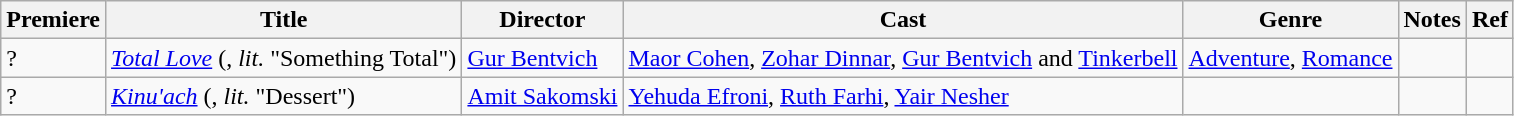<table class="wikitable">
<tr>
<th>Premiere</th>
<th>Title</th>
<th>Director</th>
<th>Cast</th>
<th>Genre</th>
<th>Notes</th>
<th>Ref</th>
</tr>
<tr>
<td>?</td>
<td><em><a href='#'>Total Love</a></em> (, <em>lit.</em> "Something Total")</td>
<td><a href='#'>Gur Bentvich</a></td>
<td><a href='#'>Maor Cohen</a>, <a href='#'>Zohar Dinnar</a>, <a href='#'>Gur Bentvich</a> and <a href='#'>Tinkerbell</a></td>
<td><a href='#'>Adventure</a>, <a href='#'>Romance</a></td>
<td></td>
<td></td>
</tr>
<tr>
<td>?</td>
<td><em><a href='#'>Kinu'ach</a></em> (, <em>lit.</em> "Dessert")</td>
<td><a href='#'>Amit Sakomski</a></td>
<td><a href='#'>Yehuda Efroni</a>, <a href='#'>Ruth Farhi</a>, <a href='#'>Yair Nesher</a></td>
<td></td>
<td></td>
<td></td>
</tr>
</table>
